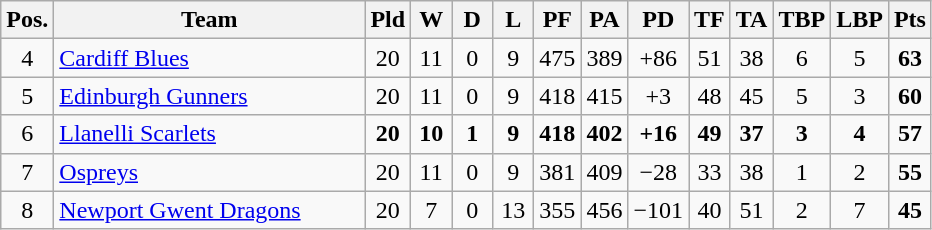<table class="wikitable" style="text-align:center">
<tr>
<th width="20">Pos.</th>
<th width="200">Team</th>
<th width="20">Pld</th>
<th width="20">W</th>
<th width="20">D</th>
<th width="20">L</th>
<th width="20">PF</th>
<th width="20">PA</th>
<th width="20">PD</th>
<th width="20">TF</th>
<th width="20">TA</th>
<th width="20">TBP</th>
<th width="20">LBP</th>
<th width="20">Pts</th>
</tr>
<tr>
<td>4</td>
<td align=left> <a href='#'>Cardiff Blues</a></td>
<td>20</td>
<td>11</td>
<td>0</td>
<td>9</td>
<td>475</td>
<td>389</td>
<td>+86</td>
<td>51</td>
<td>38</td>
<td>6</td>
<td>5</td>
<td><strong>63</strong></td>
</tr>
<tr>
<td>5</td>
<td align=left> <a href='#'>Edinburgh Gunners</a></td>
<td>20</td>
<td>11</td>
<td>0</td>
<td>9</td>
<td>418</td>
<td>415</td>
<td>+3</td>
<td>48</td>
<td>45</td>
<td>5</td>
<td>3</td>
<td><strong>60</strong></td>
</tr>
<tr>
<td>6</td>
<td align=left> <a href='#'>Llanelli Scarlets</a></td>
<td><strong>20</strong></td>
<td><strong>10</strong></td>
<td><strong>1</strong></td>
<td><strong>9</strong></td>
<td><strong>418</strong></td>
<td><strong>402</strong></td>
<td><strong>+16</strong></td>
<td><strong>49</strong></td>
<td><strong>37</strong></td>
<td><strong>3</strong></td>
<td><strong>4</strong></td>
<td><strong>57</strong></td>
</tr>
<tr>
<td>7</td>
<td align=left> <a href='#'>Ospreys</a></td>
<td>20</td>
<td>11</td>
<td>0</td>
<td>9</td>
<td>381</td>
<td>409</td>
<td>−28</td>
<td>33</td>
<td>38</td>
<td>1</td>
<td>2</td>
<td><strong>55</strong></td>
</tr>
<tr>
<td>8</td>
<td align=left> <a href='#'>Newport Gwent Dragons</a></td>
<td>20</td>
<td>7</td>
<td>0</td>
<td>13</td>
<td>355</td>
<td>456</td>
<td>−101</td>
<td>40</td>
<td>51</td>
<td>2</td>
<td>7</td>
<td><strong>45</strong></td>
</tr>
</table>
